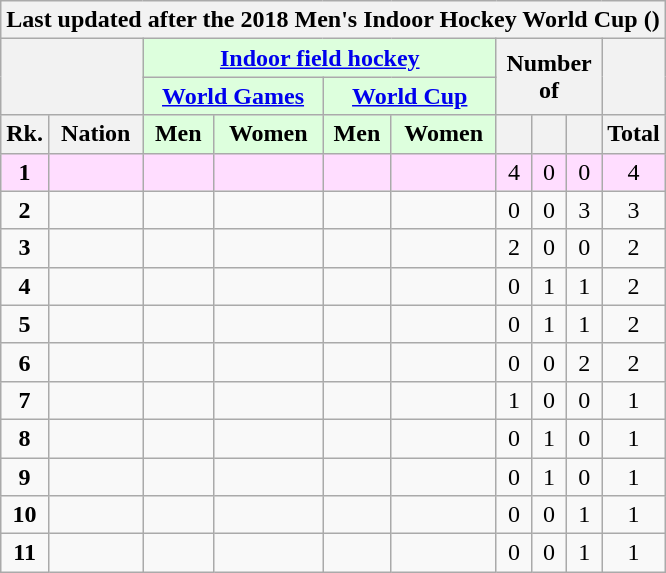<table class="wikitable" style="margin-top: 0em; text-align: center; font-size: 100%;">
<tr>
<th colspan="10">Last updated after the 2018 Men's Indoor Hockey World Cup ()</th>
</tr>
<tr>
<th rowspan="2" colspan="2"></th>
<th colspan="4" style="background: #dfd;"><a href='#'>Indoor field hockey</a></th>
<th rowspan="2" colspan="3">Number of</th>
<th rowspan="2"></th>
</tr>
<tr>
<th colspan="2" style="background: #dfd;"><a href='#'>World Games</a></th>
<th colspan="2" style="background: #dfd;"><a href='#'>World Cup</a></th>
</tr>
<tr>
<th style="width: 1em;">Rk.</th>
<th>Nation</th>
<th style="background: #dfd;">Men</th>
<th style="background: #dfd;">Women</th>
<th style="background: #dfd;">Men</th>
<th style="background: #dfd;">Women</th>
<th style="width: 1em;"></th>
<th style="width: 1em;"></th>
<th style="width: 1em;"></th>
<th style="width: 1em;">Total</th>
</tr>
<tr style="background: #fdf;">
<td><strong>1</strong></td>
<td style="text-align: left;"></td>
<td></td>
<td></td>
<td></td>
<td></td>
<td>4</td>
<td>0</td>
<td>0</td>
<td>4</td>
</tr>
<tr>
<td><strong>2</strong></td>
<td style="text-align: left;"></td>
<td></td>
<td></td>
<td></td>
<td></td>
<td>0</td>
<td>0</td>
<td>3</td>
<td>3</td>
</tr>
<tr>
<td><strong>3</strong></td>
<td style="text-align: left;"></td>
<td></td>
<td></td>
<td></td>
<td></td>
<td>2</td>
<td>0</td>
<td>0</td>
<td>2</td>
</tr>
<tr>
<td><strong>4</strong></td>
<td style="text-align: left;"></td>
<td></td>
<td></td>
<td></td>
<td></td>
<td>0</td>
<td>1</td>
<td>1</td>
<td>2</td>
</tr>
<tr>
<td><strong>5</strong></td>
<td style="text-align: left;"></td>
<td></td>
<td></td>
<td></td>
<td></td>
<td>0</td>
<td>1</td>
<td>1</td>
<td>2</td>
</tr>
<tr>
<td><strong>6</strong></td>
<td style="text-align: left;"></td>
<td></td>
<td></td>
<td></td>
<td></td>
<td>0</td>
<td>0</td>
<td>2</td>
<td>2</td>
</tr>
<tr>
<td><strong>7</strong></td>
<td style="text-align: left;"></td>
<td></td>
<td></td>
<td></td>
<td></td>
<td>1</td>
<td>0</td>
<td>0</td>
<td>1</td>
</tr>
<tr>
<td><strong>8</strong></td>
<td style="text-align: left;"></td>
<td></td>
<td></td>
<td></td>
<td></td>
<td>0</td>
<td>1</td>
<td>0</td>
<td>1</td>
</tr>
<tr>
<td><strong>9</strong></td>
<td style="text-align: left;"></td>
<td></td>
<td></td>
<td></td>
<td></td>
<td>0</td>
<td>1</td>
<td>0</td>
<td>1</td>
</tr>
<tr>
<td><strong>10</strong></td>
<td style="text-align: left;"></td>
<td></td>
<td></td>
<td></td>
<td></td>
<td>0</td>
<td>0</td>
<td>1</td>
<td>1</td>
</tr>
<tr>
<td><strong>11</strong></td>
<td style="text-align: left;"></td>
<td></td>
<td></td>
<td></td>
<td></td>
<td>0</td>
<td>0</td>
<td>1</td>
<td>1</td>
</tr>
</table>
